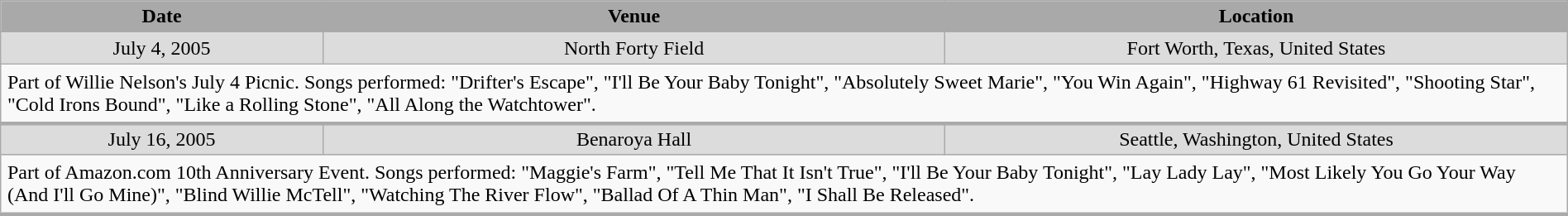<table class="wikitable" style="width:100%; text-align:center;">
<tr>
<th style="width:100px; background:darkGrey;">Date</th>
<th style="width:200px; background:darkGrey;">Venue</th>
<th style="width:200px; background:darkGrey;">Location</th>
</tr>
<tr style="background:#DCDCDC;">
<td>July 4, 2005</td>
<td>North Forty Field</td>
<td>Fort Worth, Texas, United States</td>
</tr>
<tr>
<td colspan="5" style="border-bottom-width:3px; padding:5px; text-align:left;">Part of Willie Nelson's July 4 Picnic. Songs performed: "Drifter's Escape", "I'll Be Your Baby Tonight", "Absolutely Sweet Marie", "You Win Again", "Highway 61 Revisited", "Shooting Star", "Cold Irons Bound", "Like a Rolling Stone", "All Along the Watchtower".</td>
</tr>
<tr>
</tr>
<tr style="background:#DCDCDC;">
<td>July 16, 2005</td>
<td>Benaroya Hall</td>
<td>Seattle, Washington, United States</td>
</tr>
<tr>
<td colspan="5" style="border-bottom-width:3px; padding:5px; text-align:left;">Part of Amazon.com 10th Anniversary Event. Songs performed: "Maggie's Farm", "Tell Me That It Isn't True", "I'll Be Your Baby Tonight", "Lay Lady Lay", "Most Likely You Go Your Way (And I'll Go Mine)", "Blind Willie McTell", "Watching The River Flow", "Ballad Of A Thin Man", "I Shall Be Released".</td>
</tr>
<tr>
</tr>
</table>
